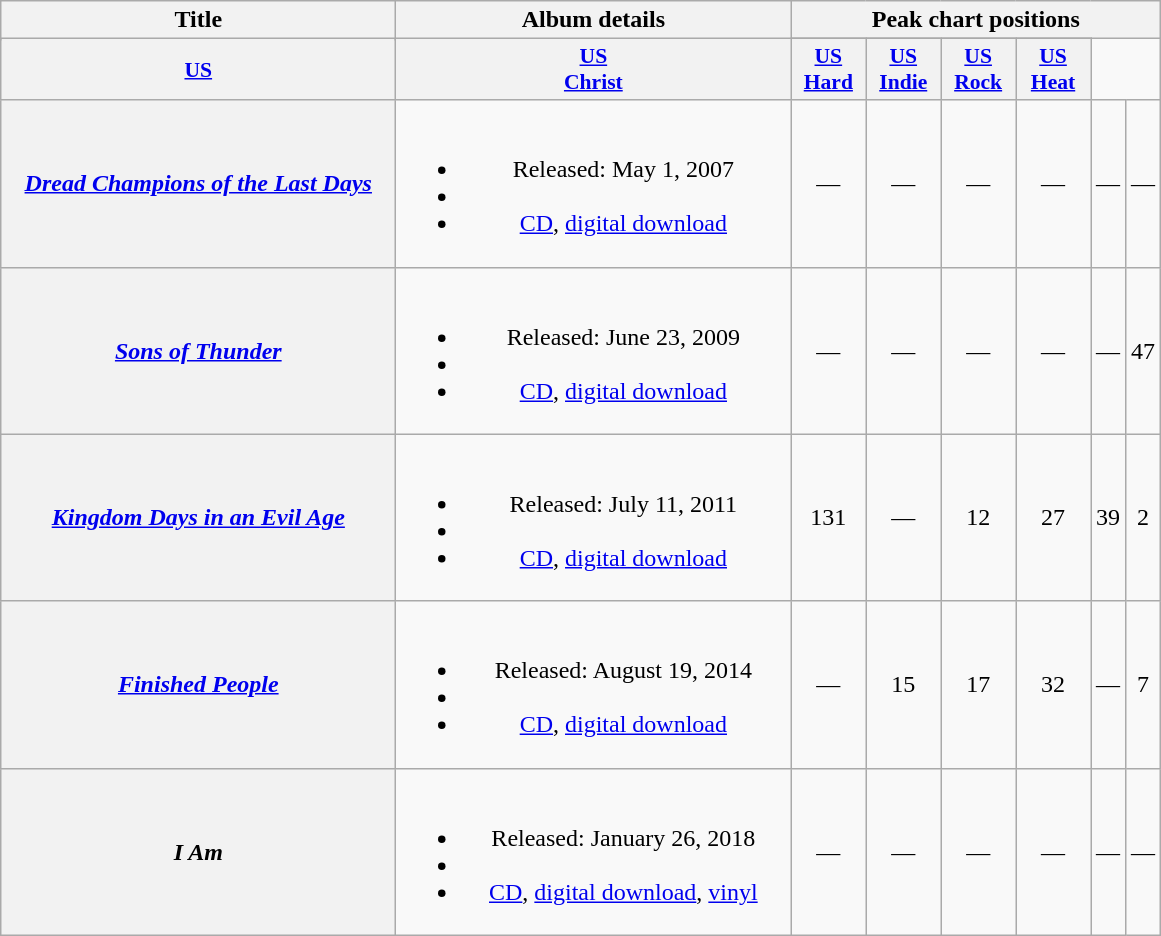<table class="wikitable plainrowheaders" style="text-align:center;">
<tr>
<th scope="col" rowspan="2" style="width:16em;">Title</th>
<th scope="col" rowspan="2" style="width:16em;">Album details</th>
<th scope="col" colspan="6">Peak chart positions</th>
</tr>
<tr>
</tr>
<tr>
<th style="width:3em; font-size:90%"><a href='#'>US</a></th>
<th style="width:3em; font-size:90%"><a href='#'>US<br>Christ</a></th>
<th style="width:3em; font-size:90%"><a href='#'>US<br>Hard</a></th>
<th style="width:3em; font-size:90%"><a href='#'>US<br>Indie</a></th>
<th style="width:3em; font-size:90%"><a href='#'>US<br>Rock</a></th>
<th style="width:3em; font-size:90%"><a href='#'>US<br>Heat</a></th>
</tr>
<tr>
<th scope="row"><em><a href='#'>Dread Champions of the Last Days</a></em></th>
<td><br><ul><li>Released: May 1, 2007</li><li></li><li><a href='#'>CD</a>, <a href='#'>digital download</a></li></ul></td>
<td>—</td>
<td>—</td>
<td>—</td>
<td>—</td>
<td>—</td>
<td>—</td>
</tr>
<tr>
<th scope="row"><em><a href='#'>Sons of Thunder</a></em></th>
<td><br><ul><li>Released: June 23, 2009</li><li></li><li><a href='#'>CD</a>, <a href='#'>digital download</a></li></ul></td>
<td>—</td>
<td>—</td>
<td>—</td>
<td>—</td>
<td>—</td>
<td>47</td>
</tr>
<tr>
<th scope="row"><em><a href='#'>Kingdom Days in an Evil Age</a></em></th>
<td><br><ul><li>Released: July 11, 2011</li><li></li><li><a href='#'>CD</a>, <a href='#'>digital download</a></li></ul></td>
<td>131</td>
<td>—</td>
<td>12</td>
<td>27</td>
<td>39</td>
<td>2</td>
</tr>
<tr>
<th scope="row"><em><a href='#'>Finished People</a></em></th>
<td><br><ul><li>Released: August 19, 2014</li><li></li><li><a href='#'>CD</a>, <a href='#'>digital download</a></li></ul></td>
<td>—</td>
<td>15</td>
<td>17</td>
<td>32</td>
<td>—</td>
<td>7</td>
</tr>
<tr>
<th scope="row"><em>I Am</em></th>
<td><br><ul><li>Released: January 26, 2018</li><li></li><li><a href='#'>CD</a>, <a href='#'>digital download</a>, <a href='#'>vinyl</a></li></ul></td>
<td>—</td>
<td>—</td>
<td>—</td>
<td>—</td>
<td>—</td>
<td>—</td>
</tr>
</table>
